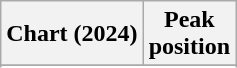<table class="wikitable sortable plainrowheaders" style="text-align:center">
<tr>
<th scope="col">Chart (2024)</th>
<th scope="col">Peak<br>position</th>
</tr>
<tr>
</tr>
<tr>
</tr>
</table>
